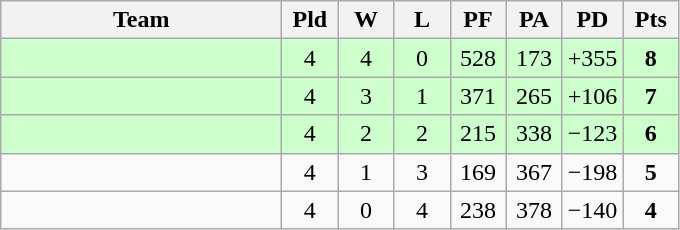<table class=wikitable style="text-align:center">
<tr>
<th width=180>Team</th>
<th width=30>Pld</th>
<th width=30>W</th>
<th width=30>L</th>
<th width=30>PF</th>
<th width=30>PA</th>
<th width=30>PD</th>
<th width=30>Pts</th>
</tr>
<tr bgcolor="#ccffcc">
<td align="left"></td>
<td>4</td>
<td>4</td>
<td>0</td>
<td>528</td>
<td>173</td>
<td>+355</td>
<td><strong>8</strong></td>
</tr>
<tr bgcolor="#ccffcc">
<td align="left"></td>
<td>4</td>
<td>3</td>
<td>1</td>
<td>371</td>
<td>265</td>
<td>+106</td>
<td><strong>7</strong></td>
</tr>
<tr bgcolor="#ccffcc">
<td align="left"></td>
<td>4</td>
<td>2</td>
<td>2</td>
<td>215</td>
<td>338</td>
<td>−123</td>
<td><strong>6</strong></td>
</tr>
<tr>
<td align="left"></td>
<td>4</td>
<td>1</td>
<td>3</td>
<td>169</td>
<td>367</td>
<td>−198</td>
<td><strong>5</strong></td>
</tr>
<tr>
<td align="left"></td>
<td>4</td>
<td>0</td>
<td>4</td>
<td>238</td>
<td>378</td>
<td>−140</td>
<td><strong>4</strong></td>
</tr>
</table>
